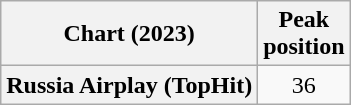<table class="wikitable plainrowheaders" style="text-align:center">
<tr>
<th scope="col">Chart (2023)</th>
<th scope="col">Peak<br>position</th>
</tr>
<tr>
<th scope="row">Russia Airplay (TopHit)</th>
<td>36</td>
</tr>
</table>
